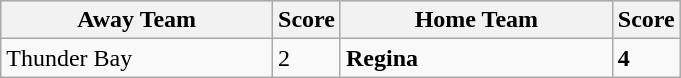<table class="wikitable">
<tr style="background:lightblue;">
<th width=40%>Away Team</th>
<th>Score</th>
<th width=40%>Home Team</th>
<th>Score</th>
</tr>
<tr>
<td>Thunder Bay</td>
<td>2</td>
<td><strong>Regina</strong></td>
<td><strong>4</strong></td>
</tr>
</table>
